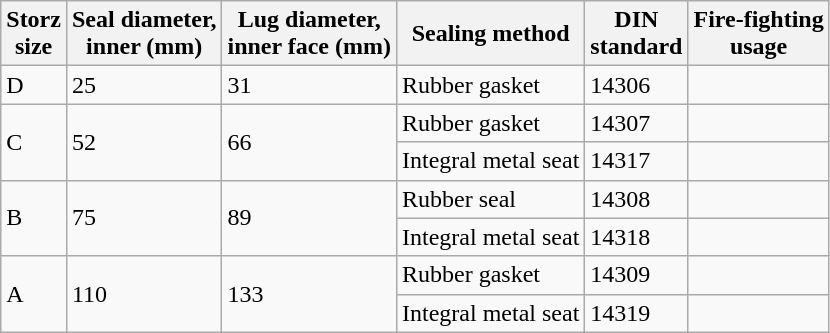<table class="wikitable">
<tr>
<th>Storz <br>size</th>
<th>Seal diameter, <br>inner (mm)</th>
<th>Lug diameter, <br>inner face (mm)</th>
<th>Sealing method</th>
<th>DIN <br>standard</th>
<th>Fire-fighting <br>usage</th>
</tr>
<tr>
<td>D</td>
<td>25</td>
<td>31</td>
<td>Rubber gasket</td>
<td>14306</td>
<td></td>
</tr>
<tr>
<td rowspan=2>C</td>
<td rowspan=2>52</td>
<td rowspan=2>66</td>
<td>Rubber gasket</td>
<td>14307</td>
<td></td>
</tr>
<tr>
<td>Integral metal seat</td>
<td>14317</td>
<td></td>
</tr>
<tr>
<td rowspan=2>B</td>
<td rowspan=2>75</td>
<td rowspan=2>89</td>
<td>Rubber seal</td>
<td>14308</td>
<td></td>
</tr>
<tr>
<td>Integral metal seat</td>
<td>14318</td>
<td></td>
</tr>
<tr>
<td rowspan=2>A</td>
<td rowspan=2>110</td>
<td rowspan=2>133</td>
<td>Rubber gasket</td>
<td>14309</td>
<td></td>
</tr>
<tr>
<td>Integral metal seat</td>
<td>14319</td>
<td></td>
</tr>
</table>
